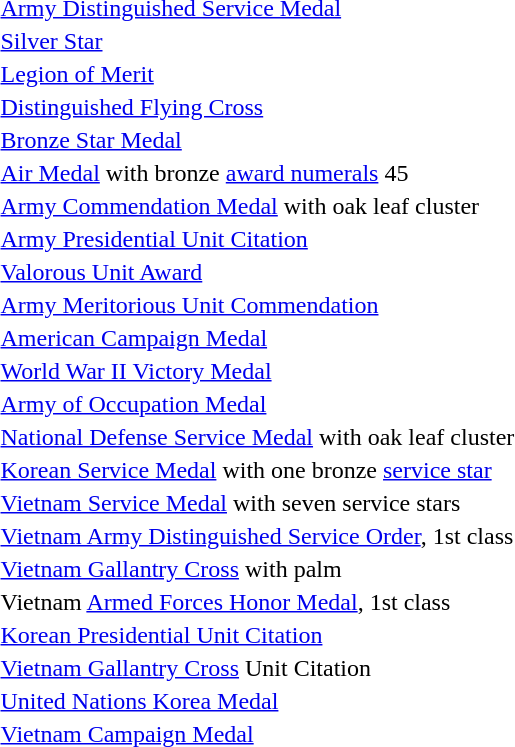<table>
<tr>
<td></td>
<td><a href='#'>Army Distinguished Service Medal</a></td>
</tr>
<tr>
<td></td>
<td><a href='#'>Silver Star</a></td>
</tr>
<tr>
<td></td>
<td><a href='#'>Legion of Merit</a></td>
</tr>
<tr>
<td></td>
<td><a href='#'>Distinguished Flying Cross</a></td>
</tr>
<tr>
<td></td>
<td><a href='#'>Bronze Star Medal</a></td>
</tr>
<tr>
<td><span></span><span></span></td>
<td><a href='#'>Air Medal</a> with bronze <a href='#'>award numerals</a> 45</td>
</tr>
<tr>
<td></td>
<td><a href='#'>Army Commendation Medal</a> with oak leaf cluster</td>
</tr>
<tr>
<td></td>
<td><a href='#'>Army Presidential Unit Citation</a></td>
</tr>
<tr>
<td></td>
<td><a href='#'>Valorous Unit Award</a></td>
</tr>
<tr>
<td></td>
<td><a href='#'>Army Meritorious Unit Commendation</a></td>
</tr>
<tr>
<td></td>
<td><a href='#'>American Campaign Medal</a></td>
</tr>
<tr>
<td></td>
<td><a href='#'>World War II Victory Medal</a></td>
</tr>
<tr>
<td></td>
<td><a href='#'>Army of Occupation Medal</a></td>
</tr>
<tr>
<td></td>
<td><a href='#'>National Defense Service Medal</a> with oak leaf cluster</td>
</tr>
<tr>
<td></td>
<td><a href='#'>Korean Service Medal</a> with one bronze <a href='#'>service star</a></td>
</tr>
<tr>
<td></td>
<td><a href='#'>Vietnam Service Medal</a> with seven service stars</td>
</tr>
<tr>
<td></td>
<td><a href='#'>Vietnam Army Distinguished Service Order</a>, 1st class</td>
</tr>
<tr>
<td></td>
<td><a href='#'>Vietnam Gallantry Cross</a> with palm</td>
</tr>
<tr>
<td></td>
<td>Vietnam <a href='#'>Armed Forces Honor Medal</a>, 1st class</td>
</tr>
<tr>
<td></td>
<td><a href='#'>Korean Presidential Unit Citation</a></td>
</tr>
<tr>
<td></td>
<td><a href='#'>Vietnam Gallantry Cross</a> Unit Citation</td>
</tr>
<tr>
<td></td>
<td><a href='#'>United Nations Korea Medal</a></td>
</tr>
<tr>
<td></td>
<td><a href='#'>Vietnam Campaign Medal</a></td>
</tr>
</table>
